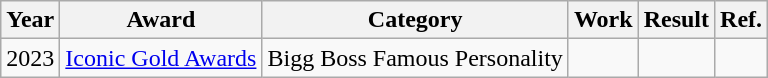<table class="wikitable">
<tr>
<th>Year</th>
<th>Award</th>
<th>Category</th>
<th>Work</th>
<th>Result</th>
<th>Ref.</th>
</tr>
<tr>
<td>2023</td>
<td><a href='#'>Iconic Gold Awards</a></td>
<td>Bigg Boss Famous Personality</td>
<td></td>
<td></td>
<td></td>
</tr>
</table>
